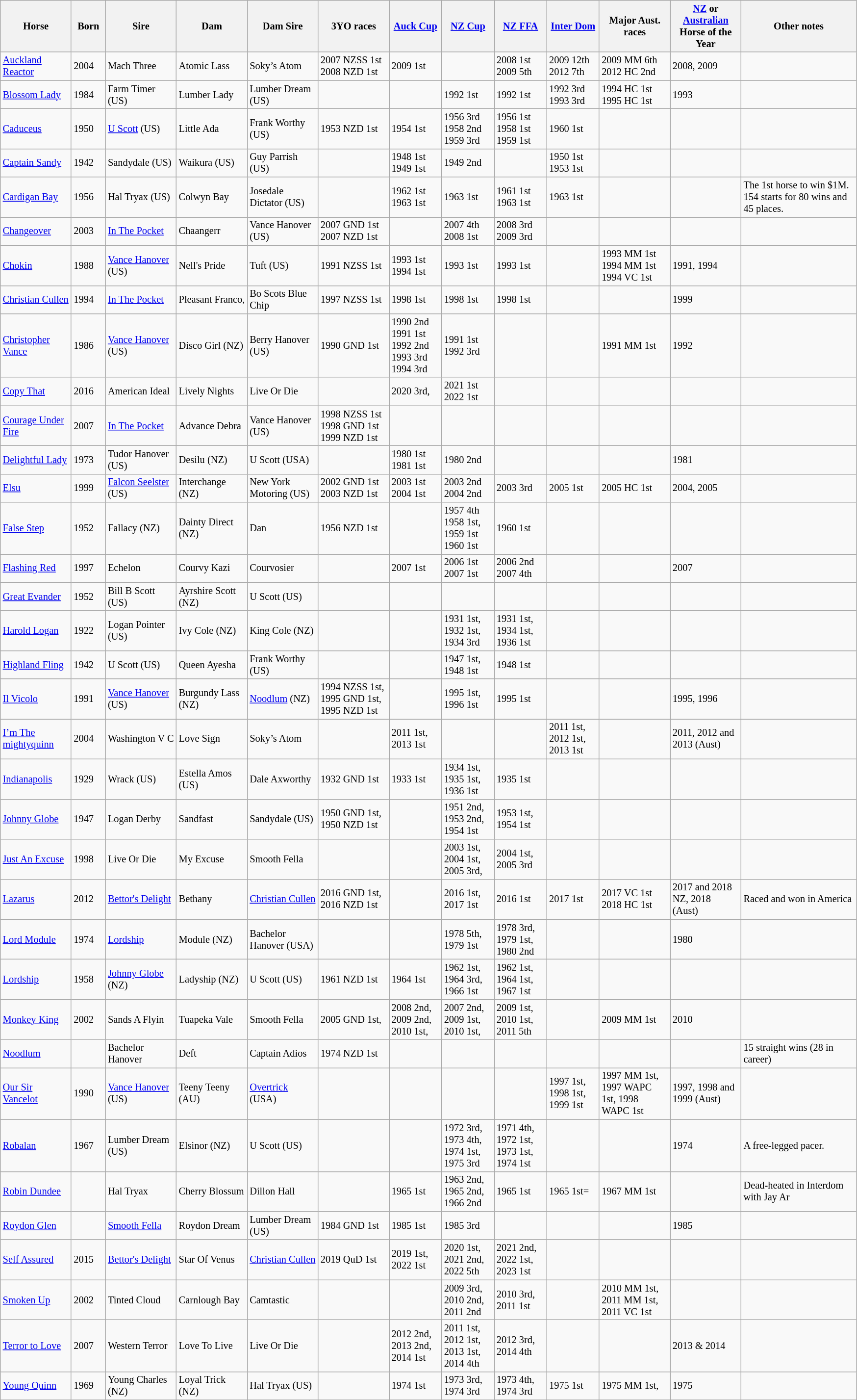<table class="wikitable sortable | "border="1" cellpadding="1" style="border-collapse:collapse; font-size:85%">
<tr>
<th width="90px">Horse<br></th>
<th width="40px">Born<br></th>
<th width="90px">Sire<br></th>
<th width="90px">Dam<br></th>
<th width="90px">Dam Sire<br></th>
<th width="90px">3YO races<br></th>
<th width="65px"><a href='#'>Auck Cup</a><br></th>
<th width="65px"><a href='#'>NZ Cup</a><br></th>
<th width="65px"><a href='#'>NZ FFA</a><br></th>
<th width="65px"><a href='#'>Inter Dom</a><br></th>
<th width="90px">Major Aust. races<br></th>
<th width="90px"><a href='#'>NZ</a> or <a href='#'>Australian</a> Horse of the Year<br></th>
<th width="150px">Other notes</th>
</tr>
<tr>
<td><a href='#'>Auckland Reactor</a></td>
<td>2004</td>
<td>Mach Three</td>
<td>Atomic Lass</td>
<td>Soky’s Atom</td>
<td>2007 NZSS 1st<br>2008 NZD 1st</td>
<td>2009 1st</td>
<td></td>
<td>2008 1st<br>2009 5th</td>
<td>2009 12th<br>2012 7th</td>
<td>2009 MM 6th<br>2012 HC 2nd</td>
<td>2008, 2009</td>
<td></td>
</tr>
<tr>
<td><a href='#'>Blossom Lady</a></td>
<td>1984</td>
<td>Farm Timer (US)</td>
<td>Lumber Lady</td>
<td>Lumber Dream (US)</td>
<td></td>
<td></td>
<td>1992 1st</td>
<td>1992 1st</td>
<td>1992 3rd<br>1993 3rd</td>
<td>1994 HC 1st<br>1995 HC 1st</td>
<td>1993</td>
<td></td>
</tr>
<tr>
<td><a href='#'>Caduceus</a></td>
<td>1950</td>
<td><a href='#'>U Scott</a> (US)</td>
<td>Little Ada</td>
<td>Frank Worthy (US)</td>
<td>1953 NZD 1st</td>
<td>1954 1st</td>
<td>1956 3rd<br> 1958 2nd<br> 1959 3rd</td>
<td>1956 1st<br>1958 1st<br>1959 1st</td>
<td>1960 1st</td>
<td></td>
<td></td>
<td></td>
</tr>
<tr>
<td><a href='#'>Captain Sandy</a></td>
<td>1942</td>
<td>Sandydale (US)</td>
<td>Waikura (US)</td>
<td>Guy Parrish (US)</td>
<td></td>
<td>1948 1st<br> 1949 1st</td>
<td>1949 2nd</td>
<td></td>
<td>1950 1st<br> 1953 1st</td>
<td></td>
<td></td>
<td></td>
</tr>
<tr>
<td><a href='#'>Cardigan Bay</a></td>
<td>1956</td>
<td>Hal Tryax (US)</td>
<td>Colwyn Bay</td>
<td>Josedale Dictator (US)</td>
<td></td>
<td>1962 1st<br> 1963 1st</td>
<td>1963 1st</td>
<td>1961 1st<br>1963 1st</td>
<td>1963 1st</td>
<td></td>
<td></td>
<td>The 1st horse to win $1M. 154 starts for 80 wins and 45 places.</td>
</tr>
<tr>
<td><a href='#'>Changeover</a></td>
<td>2003</td>
<td><a href='#'>In The Pocket</a></td>
<td>Chaangerr</td>
<td>Vance Hanover (US)</td>
<td>2007 GND 1st<br> 2007 NZD 1st</td>
<td></td>
<td>2007 4th<br>2008 1st</td>
<td>2008 3rd<br> 2009 3rd</td>
<td></td>
<td></td>
<td></td>
<td></td>
</tr>
<tr>
<td><a href='#'>Chokin</a></td>
<td>1988</td>
<td><a href='#'>Vance Hanover</a> (US)</td>
<td>Nell's Pride</td>
<td>Tuft (US)</td>
<td>1991 NZSS 1st</td>
<td>1993 1st<br>1994 1st</td>
<td>1993 1st</td>
<td>1993 1st</td>
<td></td>
<td>1993 MM 1st<br> 1994 MM 1st<br> 1994 VC 1st</td>
<td>1991, 1994</td>
<td></td>
</tr>
<tr>
<td><a href='#'>Christian Cullen</a></td>
<td>1994</td>
<td><a href='#'>In The Pocket</a></td>
<td>Pleasant Franco,</td>
<td>Bo Scots Blue Chip</td>
<td>1997 NZSS 1st</td>
<td>1998 1st</td>
<td>1998 1st</td>
<td>1998 1st</td>
<td></td>
<td></td>
<td>1999</td>
<td></td>
</tr>
<tr>
<td><a href='#'>Christopher Vance</a></td>
<td>1986</td>
<td><a href='#'>Vance Hanover</a> (US)</td>
<td>Disco Girl (NZ)</td>
<td>Berry Hanover (US)</td>
<td>1990 GND 1st</td>
<td>1990 2nd<br>1991 1st<br> 1992 2nd<br> 1993 3rd<br> 1994 3rd</td>
<td>1991 1st<br> 1992 3rd</td>
<td></td>
<td></td>
<td>1991 MM 1st</td>
<td>1992</td>
<td></td>
</tr>
<tr>
<td><a href='#'>Copy That</a></td>
<td>2016</td>
<td>American Ideal</td>
<td>Lively Nights</td>
<td>Live Or Die</td>
<td></td>
<td>2020 3rd,</td>
<td>2021 1st<br>2022 1st</td>
<td></td>
<td></td>
<td></td>
<td></td>
<td></td>
</tr>
<tr>
<td><a href='#'>Courage Under Fire</a></td>
<td>2007</td>
<td><a href='#'>In The Pocket</a></td>
<td>Advance Debra</td>
<td>Vance Hanover (US)</td>
<td>1998 NZSS 1st<br> 1998 GND 1st<br> 1999 NZD 1st</td>
<td></td>
<td></td>
<td></td>
<td></td>
<td></td>
<td></td>
<td></td>
</tr>
<tr>
<td><a href='#'>Delightful Lady</a></td>
<td>1973</td>
<td>Tudor Hanover (US)</td>
<td>Desilu (NZ)</td>
<td>U Scott (USA)</td>
<td></td>
<td>1980 1st<br> 1981 1st</td>
<td>1980 2nd</td>
<td></td>
<td></td>
<td></td>
<td>1981</td>
<td></td>
</tr>
<tr>
<td><a href='#'>Elsu</a></td>
<td>1999</td>
<td><a href='#'>Falcon Seelster</a>  (US)</td>
<td>Interchange (NZ)</td>
<td>New York Motoring (US)</td>
<td>2002 GND 1st<br> 2003 NZD 1st</td>
<td>2003 1st<br> 2004 1st</td>
<td>2003 2nd<br> 2004 2nd</td>
<td>2003 3rd</td>
<td>2005 1st</td>
<td>2005 HC 1st</td>
<td>2004, 2005</td>
<td></td>
</tr>
<tr>
<td><a href='#'>False Step</a></td>
<td>1952</td>
<td>Fallacy (NZ)</td>
<td>Dainty Direct (NZ)</td>
<td>Dan</td>
<td>1956 NZD 1st</td>
<td></td>
<td>1957 4th<br> 1958 1st, <br>1959 1st<br>1960 1st</td>
<td>1960 1st</td>
<td></td>
<td></td>
<td></td>
<td></td>
</tr>
<tr>
<td><a href='#'>Flashing Red</a></td>
<td>1997</td>
<td>Echelon</td>
<td>Courvy Kazi</td>
<td>Courvosier</td>
<td></td>
<td>2007 1st</td>
<td>2006 1st<br> 2007 1st</td>
<td>2006 2nd<br>2007 4th</td>
<td></td>
<td></td>
<td>2007</td>
<td></td>
</tr>
<tr>
<td><a href='#'>Great Evander</a></td>
<td>1952</td>
<td>Bill B Scott (US)</td>
<td>Ayrshire Scott (NZ)</td>
<td>U Scott (US)</td>
<td></td>
<td></td>
<td></td>
<td></td>
<td></td>
<td></td>
<td></td>
<td></td>
</tr>
<tr>
<td><a href='#'>Harold Logan</a></td>
<td>1922</td>
<td>Logan Pointer (US)</td>
<td>Ivy Cole (NZ)</td>
<td>King Cole (NZ)</td>
<td></td>
<td></td>
<td>1931 1st, 1932 1st, 1934 3rd</td>
<td>1931 1st, 1934 1st, 1936 1st</td>
<td></td>
<td></td>
<td></td>
<td></td>
</tr>
<tr>
<td><a href='#'>Highland Fling</a></td>
<td>1942</td>
<td>U Scott (US)</td>
<td>Queen Ayesha</td>
<td>Frank Worthy (US)</td>
<td></td>
<td></td>
<td>1947 1st, 1948 1st</td>
<td>1948 1st</td>
<td></td>
<td></td>
<td></td>
<td></td>
</tr>
<tr>
<td><a href='#'>Il Vicolo</a></td>
<td>1991</td>
<td><a href='#'>Vance Hanover</a> (US)</td>
<td>Burgundy Lass (NZ)</td>
<td><a href='#'>Noodlum</a> (NZ)</td>
<td>1994 NZSS 1st, 1995 GND 1st, 1995 NZD 1st</td>
<td></td>
<td>1995 1st, 1996 1st</td>
<td>1995 1st</td>
<td></td>
<td></td>
<td>1995, 1996</td>
<td></td>
</tr>
<tr>
<td><a href='#'>I’m The mightyquinn</a></td>
<td>2004</td>
<td>Washington V C</td>
<td>Love Sign</td>
<td>Soky’s Atom</td>
<td></td>
<td>2011 1st, 2013 1st</td>
<td></td>
<td></td>
<td>2011 1st, 2012 1st, 2013 1st</td>
<td></td>
<td>2011, 2012 and 2013 (Aust)</td>
<td></td>
</tr>
<tr>
<td><a href='#'>Indianapolis</a></td>
<td>1929</td>
<td>Wrack (US)</td>
<td>Estella Amos (US)</td>
<td>Dale Axworthy</td>
<td>1932 GND 1st</td>
<td>1933 1st</td>
<td>1934 1st, 1935 1st, 1936 1st</td>
<td>1935 1st</td>
<td></td>
<td></td>
<td></td>
<td></td>
</tr>
<tr>
<td><a href='#'>Johnny Globe</a></td>
<td>1947</td>
<td>Logan Derby</td>
<td>Sandfast</td>
<td>Sandydale (US)</td>
<td>1950 GND 1st, 1950 NZD 1st</td>
<td></td>
<td>1951 2nd, 1953 2nd, 1954 1st</td>
<td>1953 1st, 1954 1st</td>
<td></td>
<td></td>
<td></td>
<td></td>
</tr>
<tr>
<td><a href='#'>Just An Excuse</a></td>
<td>1998</td>
<td>Live Or Die</td>
<td>My Excuse</td>
<td>Smooth Fella</td>
<td></td>
<td></td>
<td>2003 1st, 2004 1st, 2005 3rd,</td>
<td>2004 1st, 2005 3rd</td>
<td></td>
<td></td>
<td></td>
<td></td>
</tr>
<tr>
<td><a href='#'>Lazarus</a></td>
<td>2012</td>
<td><a href='#'>Bettor's Delight</a></td>
<td>Bethany</td>
<td><a href='#'>Christian Cullen</a></td>
<td>2016 GND 1st, 2016 NZD 1st</td>
<td></td>
<td>2016 1st, 2017 1st</td>
<td>2016 1st</td>
<td>2017 1st</td>
<td>2017 VC 1st <br> 2018 HC 1st</td>
<td>2017 and 2018 NZ, 2018 (Aust)</td>
<td>Raced and won in America</td>
</tr>
<tr>
<td><a href='#'>Lord Module</a></td>
<td>1974</td>
<td><a href='#'>Lordship</a></td>
<td>Module (NZ)</td>
<td>Bachelor Hanover (USA)</td>
<td></td>
<td></td>
<td>1978 5th, 1979 1st</td>
<td>1978 3rd, 1979 1st, 1980 2nd</td>
<td></td>
<td></td>
<td>1980</td>
<td></td>
</tr>
<tr>
<td><a href='#'>Lordship</a></td>
<td>1958</td>
<td><a href='#'>Johnny Globe</a> (NZ)</td>
<td>Ladyship (NZ)</td>
<td>U Scott (US)</td>
<td>1961 NZD 1st</td>
<td>1964 1st</td>
<td>1962 1st, 1964 3rd, 1966 1st</td>
<td>1962 1st, 1964 1st, 1967 1st</td>
<td></td>
<td></td>
<td></td>
<td></td>
</tr>
<tr>
<td><a href='#'>Monkey King</a></td>
<td>2002</td>
<td>Sands A Flyin</td>
<td>Tuapeka Vale</td>
<td>Smooth Fella</td>
<td>2005 GND 1st,</td>
<td>2008 2nd, 2009 2nd, 2010 1st,</td>
<td>2007 2nd, 2009 1st, 2010 1st,</td>
<td>2009 1st, 2010 1st, 2011 5th</td>
<td></td>
<td>2009 MM 1st</td>
<td>2010</td>
<td></td>
</tr>
<tr>
<td><a href='#'>Noodlum</a></td>
<td></td>
<td>Bachelor Hanover</td>
<td>Deft</td>
<td>Captain Adios</td>
<td>1974 NZD 1st</td>
<td></td>
<td></td>
<td></td>
<td></td>
<td></td>
<td></td>
<td>15 straight wins (28 in career)</td>
</tr>
<tr>
<td><a href='#'>Our Sir Vancelot</a></td>
<td>1990</td>
<td><a href='#'>Vance Hanover</a> (US)</td>
<td>Teeny Teeny (AU)</td>
<td><a href='#'>Overtrick</a> (USA)</td>
<td></td>
<td></td>
<td></td>
<td></td>
<td>1997 1st, 1998 1st, 1999 1st</td>
<td>1997 MM 1st, 1997 WAPC 1st, 1998 WAPC 1st</td>
<td>1997, 1998 and 1999 (Aust)</td>
<td></td>
</tr>
<tr>
<td><a href='#'>Robalan</a></td>
<td>1967</td>
<td>Lumber Dream (US)</td>
<td>Elsinor (NZ)</td>
<td>U Scott (US)</td>
<td></td>
<td></td>
<td>1972 3rd, 1973 4th, 1974 1st, 1975 3rd</td>
<td>1971 4th, 1972 1st, 1973 1st, 1974 1st</td>
<td></td>
<td></td>
<td>1974</td>
<td>A free-legged pacer.</td>
</tr>
<tr>
<td><a href='#'>Robin Dundee</a></td>
<td></td>
<td>Hal Tryax</td>
<td>Cherry Blossum</td>
<td>Dillon Hall</td>
<td></td>
<td>1965 1st</td>
<td>1963 2nd, 1965 2nd, 1966 2nd</td>
<td>1965 1st</td>
<td>1965 1st=</td>
<td>1967 MM 1st</td>
<td></td>
<td>Dead-heated in Interdom with Jay Ar</td>
</tr>
<tr>
<td><a href='#'>Roydon Glen</a></td>
<td></td>
<td><a href='#'>Smooth Fella</a></td>
<td>Roydon Dream</td>
<td>Lumber Dream (US)</td>
<td>1984 GND 1st</td>
<td>1985 1st</td>
<td>1985 3rd</td>
<td></td>
<td></td>
<td></td>
<td>1985</td>
<td></td>
</tr>
<tr>
<td><a href='#'>Self Assured</a></td>
<td>2015</td>
<td><a href='#'>Bettor's Delight</a></td>
<td>Star Of Venus</td>
<td><a href='#'>Christian Cullen</a></td>
<td>2019 QuD 1st</td>
<td>2019 1st, 2022 1st</td>
<td>2020 1st, 2021 2nd, 2022 5th</td>
<td>2021 2nd, 2022 1st, 2023 1st</td>
<td></td>
<td></td>
<td></td>
<td></td>
</tr>
<tr>
<td><a href='#'>Smoken Up</a></td>
<td>2002</td>
<td>Tinted Cloud</td>
<td>Carnlough Bay</td>
<td>Camtastic</td>
<td></td>
<td></td>
<td>2009 3rd, 2010 2nd, 2011 2nd</td>
<td>2010 3rd, 2011 1st</td>
<td></td>
<td>2010 MM 1st, 2011 MM 1st, 2011 VC 1st</td>
<td></td>
<td></td>
</tr>
<tr>
<td><a href='#'>Terror to Love</a></td>
<td>2007</td>
<td>Western Terror</td>
<td>Love To Live</td>
<td>Live Or Die</td>
<td></td>
<td>2012 2nd, 2013 2nd, 2014 1st</td>
<td>2011 1st, 2012 1st, 2013 1st, 2014 4th</td>
<td>2012 3rd, 2014 4th</td>
<td></td>
<td></td>
<td>2013 & 2014</td>
<td></td>
</tr>
<tr>
<td><a href='#'>Young Quinn</a></td>
<td>1969</td>
<td>Young Charles (NZ)</td>
<td>Loyal Trick (NZ)</td>
<td>Hal Tryax (US)</td>
<td></td>
<td>1974 1st</td>
<td>1973 3rd, 1974 3rd</td>
<td>1973 4th, 1974 3rd</td>
<td>1975 1st</td>
<td>1975 MM 1st,</td>
<td>1975</td>
<td></td>
</tr>
<tr>
</tr>
</table>
